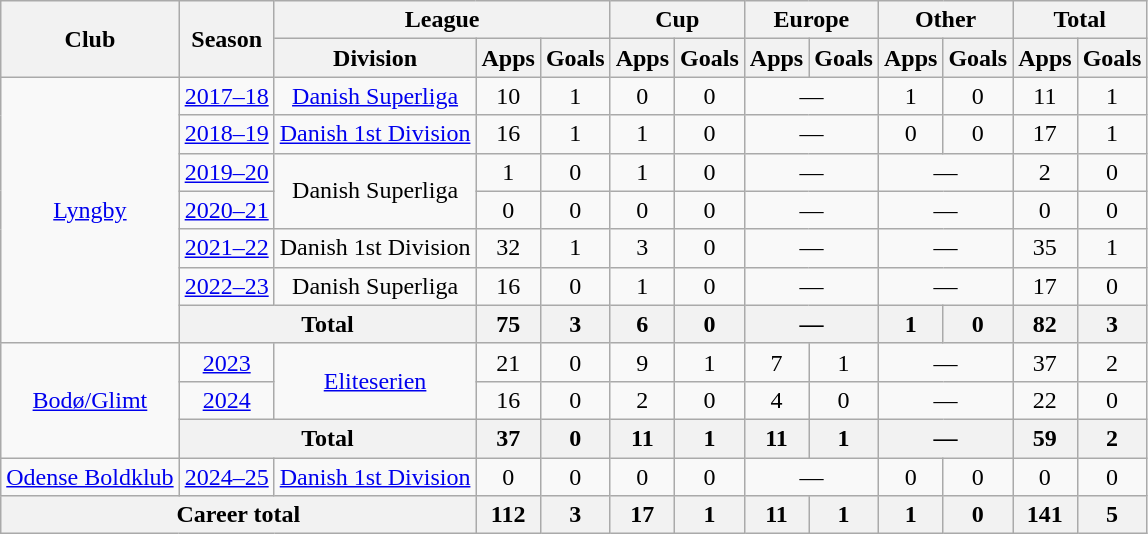<table class="wikitable" style="text-align:center">
<tr>
<th rowspan="2">Club</th>
<th rowspan="2">Season</th>
<th colspan="3">League</th>
<th colspan="2">Cup</th>
<th colspan="2">Europe</th>
<th colspan="2">Other</th>
<th colspan="2">Total</th>
</tr>
<tr>
<th>Division</th>
<th>Apps</th>
<th>Goals</th>
<th>Apps</th>
<th>Goals</th>
<th>Apps</th>
<th>Goals</th>
<th>Apps</th>
<th>Goals</th>
<th>Apps</th>
<th>Goals</th>
</tr>
<tr>
<td rowspan="7"><a href='#'>Lyngby</a></td>
<td><a href='#'>2017–18</a></td>
<td><a href='#'>Danish Superliga</a></td>
<td>10</td>
<td>1</td>
<td>0</td>
<td>0</td>
<td colspan="2">—</td>
<td>1</td>
<td>0</td>
<td>11</td>
<td>1</td>
</tr>
<tr>
<td><a href='#'>2018–19</a></td>
<td><a href='#'>Danish 1st Division</a></td>
<td>16</td>
<td>1</td>
<td>1</td>
<td>0</td>
<td colspan="2">—</td>
<td>0</td>
<td>0</td>
<td>17</td>
<td>1</td>
</tr>
<tr>
<td><a href='#'>2019–20</a></td>
<td rowspan="2">Danish Superliga</td>
<td>1</td>
<td>0</td>
<td>1</td>
<td>0</td>
<td colspan="2">—</td>
<td colspan="2">—</td>
<td>2</td>
<td>0</td>
</tr>
<tr>
<td><a href='#'>2020–21</a></td>
<td>0</td>
<td>0</td>
<td>0</td>
<td>0</td>
<td colspan="2">—</td>
<td colspan="2">—</td>
<td>0</td>
<td>0</td>
</tr>
<tr>
<td><a href='#'>2021–22</a></td>
<td>Danish 1st Division</td>
<td>32</td>
<td>1</td>
<td>3</td>
<td>0</td>
<td colspan="2">—</td>
<td colspan="2">—</td>
<td>35</td>
<td>1</td>
</tr>
<tr>
<td><a href='#'>2022–23</a></td>
<td>Danish Superliga</td>
<td>16</td>
<td>0</td>
<td>1</td>
<td>0</td>
<td colspan="2">—</td>
<td colspan="2">—</td>
<td>17</td>
<td>0</td>
</tr>
<tr>
<th colspan="2">Total</th>
<th>75</th>
<th>3</th>
<th>6</th>
<th>0</th>
<th colspan="2">—</th>
<th>1</th>
<th>0</th>
<th>82</th>
<th>3</th>
</tr>
<tr>
<td rowspan="3"><a href='#'>Bodø/Glimt</a></td>
<td><a href='#'>2023</a></td>
<td rowspan="2"><a href='#'>Eliteserien</a></td>
<td>21</td>
<td>0</td>
<td>9</td>
<td>1</td>
<td>7</td>
<td>1</td>
<td colspan="2">—</td>
<td>37</td>
<td>2</td>
</tr>
<tr>
<td><a href='#'>2024</a></td>
<td>16</td>
<td>0</td>
<td>2</td>
<td>0</td>
<td>4</td>
<td>0</td>
<td colspan="2">—</td>
<td>22</td>
<td>0</td>
</tr>
<tr>
<th colspan="2">Total</th>
<th>37</th>
<th>0</th>
<th>11</th>
<th>1</th>
<th>11</th>
<th>1</th>
<th colspan="2">—</th>
<th>59</th>
<th>2</th>
</tr>
<tr>
<td rowspan="1"><a href='#'>Odense Boldklub</a></td>
<td><a href='#'>2024–25</a></td>
<td><a href='#'>Danish 1st Division</a></td>
<td>0</td>
<td>0</td>
<td>0</td>
<td>0</td>
<td colspan="2">—</td>
<td>0</td>
<td>0</td>
<td>0</td>
<td>0</td>
</tr>
<tr>
<th colspan="3">Career total</th>
<th>112</th>
<th>3</th>
<th>17</th>
<th>1</th>
<th>11</th>
<th>1</th>
<th>1</th>
<th>0</th>
<th>141</th>
<th>5</th>
</tr>
</table>
